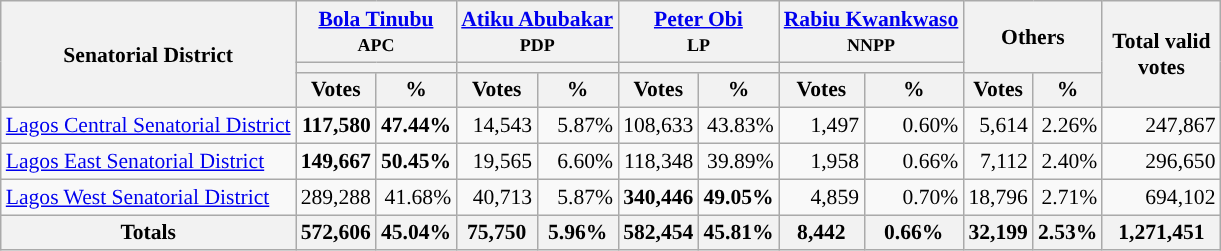<table class="wikitable sortable" style="text-align:right; font-size:90%">
<tr>
<th rowspan="3" style="max-width:7.5em;">Senatorial District</th>
<th colspan="2"><a href='#'>Bola Tinubu</a><br><small>APC</small></th>
<th colspan="2"><a href='#'>Atiku Abubakar</a><br><small>PDP</small></th>
<th colspan="2"><a href='#'>Peter Obi</a><br><small>LP</small></th>
<th colspan="2"><a href='#'>Rabiu Kwankwaso</a><br><small>NNPP</small></th>
<th colspan="2" rowspan="2">Others</th>
<th rowspan="3" style="max-width:5em;">Total valid votes</th>
</tr>
<tr>
<th colspan=2 style="background-color:"></th>
<th colspan=2 style="background-color:"></th>
<th colspan=2 style="background-color:"></th>
<th colspan=2 style="background-color:"></th>
</tr>
<tr>
<th>Votes</th>
<th>%</th>
<th>Votes</th>
<th>%</th>
<th>Votes</th>
<th>%</th>
<th>Votes</th>
<th>%</th>
<th>Votes</th>
<th>%</th>
</tr>
<tr style="background-color:#">
<td style="text-align:left;"><a href='#'>Lagos Central Senatorial District</a></td>
<td><strong>117,580</strong></td>
<td><strong>47.44%</strong></td>
<td>14,543</td>
<td>5.87%</td>
<td>108,633</td>
<td>43.83%</td>
<td>1,497</td>
<td>0.60%</td>
<td>5,614</td>
<td>2.26%</td>
<td>247,867</td>
</tr>
<tr style="background-color:#">
<td style="text-align:left;"><a href='#'>Lagos East Senatorial District</a></td>
<td><strong>149,667</strong></td>
<td><strong>50.45%</strong></td>
<td>19,565</td>
<td>6.60%</td>
<td>118,348</td>
<td>39.89%</td>
<td>1,958</td>
<td>0.66%</td>
<td>7,112</td>
<td>2.40%</td>
<td>296,650</td>
</tr>
<tr style="background-color:#">
<td style="text-align:left;"><a href='#'>Lagos West Senatorial District</a></td>
<td>289,288</td>
<td>41.68%</td>
<td>40,713</td>
<td>5.87%</td>
<td><strong>340,446</strong></td>
<td><strong>49.05%</strong></td>
<td>4,859</td>
<td>0.70%</td>
<td>18,796</td>
<td>2.71%</td>
<td>694,102</td>
</tr>
<tr>
<th>Totals</th>
<th>572,606</th>
<th>45.04%</th>
<th>75,750</th>
<th>5.96%</th>
<th>582,454</th>
<th>45.81%</th>
<th>8,442</th>
<th>0.66%</th>
<th>32,199</th>
<th>2.53%</th>
<th>1,271,451</th>
</tr>
</table>
